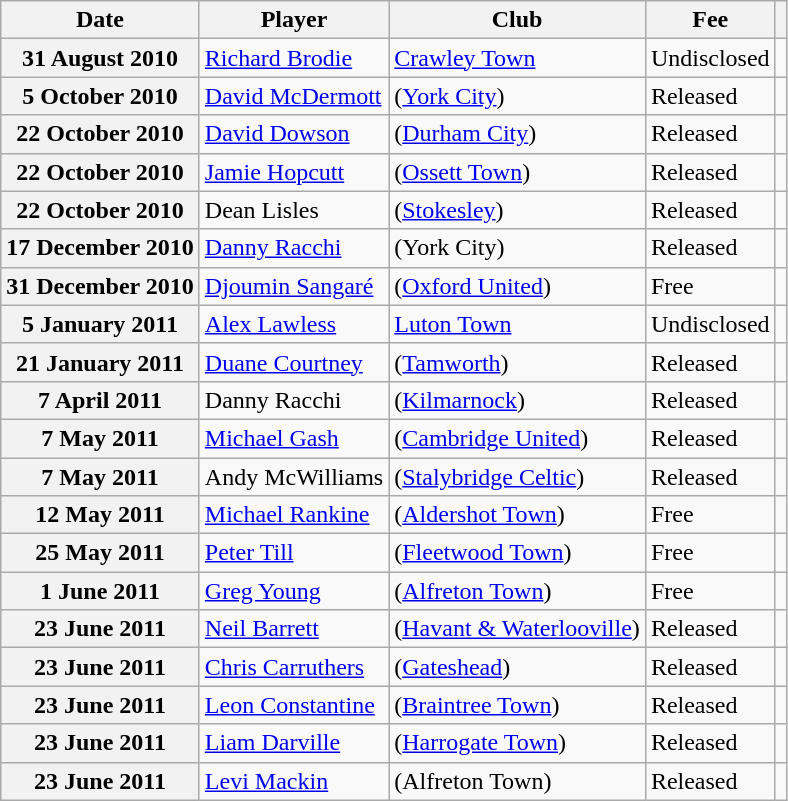<table class="wikitable plainrowheaders">
<tr>
<th scope=col>Date</th>
<th scope=col>Player</th>
<th scope=col>Club</th>
<th scope=col>Fee</th>
<th scope=col class=unsortable></th>
</tr>
<tr>
<th scope=row>31 August 2010</th>
<td><a href='#'>Richard Brodie</a></td>
<td><a href='#'>Crawley Town</a></td>
<td>Undisclosed</td>
<td style="text-align:center;"></td>
</tr>
<tr>
<th scope=row>5 October 2010</th>
<td><a href='#'>David McDermott</a></td>
<td>(<a href='#'>York City</a>)</td>
<td>Released</td>
<td style="text-align:center;"></td>
</tr>
<tr>
<th scope=row>22 October 2010</th>
<td><a href='#'>David Dowson</a></td>
<td>(<a href='#'>Durham City</a>)</td>
<td>Released</td>
<td style="text-align:center;"></td>
</tr>
<tr>
<th scope=row>22 October 2010</th>
<td><a href='#'>Jamie Hopcutt</a></td>
<td>(<a href='#'>Ossett Town</a>)</td>
<td>Released</td>
<td style="text-align:center;"></td>
</tr>
<tr>
<th scope=row>22 October 2010</th>
<td>Dean Lisles</td>
<td>(<a href='#'>Stokesley</a>)</td>
<td>Released</td>
<td style="text-align:center;"></td>
</tr>
<tr>
<th scope=row>17 December 2010</th>
<td><a href='#'>Danny Racchi</a></td>
<td>(York City)</td>
<td>Released</td>
<td style="text-align:center;"></td>
</tr>
<tr>
<th scope=row>31 December 2010</th>
<td><a href='#'>Djoumin Sangaré</a></td>
<td>(<a href='#'>Oxford United</a>)</td>
<td>Free</td>
<td style="text-align:center;"></td>
</tr>
<tr>
<th scope=row>5 January 2011</th>
<td><a href='#'>Alex Lawless</a></td>
<td><a href='#'>Luton Town</a></td>
<td>Undisclosed</td>
<td style="text-align:center;"></td>
</tr>
<tr>
<th scope=row>21 January 2011</th>
<td><a href='#'>Duane Courtney</a></td>
<td>(<a href='#'>Tamworth</a>)</td>
<td>Released</td>
<td style="text-align:center;"></td>
</tr>
<tr>
<th scope=row>7 April 2011</th>
<td>Danny Racchi</td>
<td>(<a href='#'>Kilmarnock</a>)</td>
<td>Released</td>
<td style="text-align:center;"></td>
</tr>
<tr>
<th scope=row>7 May 2011</th>
<td><a href='#'>Michael Gash</a></td>
<td>(<a href='#'>Cambridge United</a>)</td>
<td>Released</td>
<td style="text-align:center;"></td>
</tr>
<tr>
<th scope=row>7 May 2011</th>
<td>Andy McWilliams</td>
<td>(<a href='#'>Stalybridge Celtic</a>)</td>
<td>Released</td>
<td style="text-align:center;"></td>
</tr>
<tr>
<th scope=row>12 May 2011</th>
<td><a href='#'>Michael Rankine</a></td>
<td>(<a href='#'>Aldershot Town</a>)</td>
<td>Free</td>
<td style="text-align:center;"></td>
</tr>
<tr>
<th scope=row>25 May 2011</th>
<td><a href='#'>Peter Till</a></td>
<td>(<a href='#'>Fleetwood Town</a>)</td>
<td>Free</td>
<td style="text-align:center;"></td>
</tr>
<tr>
<th scope=row>1 June 2011</th>
<td><a href='#'>Greg Young</a></td>
<td>(<a href='#'>Alfreton Town</a>)</td>
<td>Free</td>
<td style="text-align:center;"></td>
</tr>
<tr>
<th scope=row>23 June 2011</th>
<td><a href='#'>Neil Barrett</a></td>
<td>(<a href='#'>Havant & Waterlooville</a>)</td>
<td>Released</td>
<td style="text-align:center;"></td>
</tr>
<tr>
<th scope=row>23 June 2011</th>
<td><a href='#'>Chris Carruthers</a></td>
<td>(<a href='#'>Gateshead</a>)</td>
<td>Released</td>
<td style="text-align:center;"></td>
</tr>
<tr>
<th scope=row>23 June 2011</th>
<td><a href='#'>Leon Constantine</a></td>
<td>(<a href='#'>Braintree Town</a>)</td>
<td>Released</td>
<td style="text-align:center;"></td>
</tr>
<tr>
<th scope=row>23 June 2011</th>
<td><a href='#'>Liam Darville</a></td>
<td>(<a href='#'>Harrogate Town</a>)</td>
<td>Released</td>
<td style="text-align:center;"></td>
</tr>
<tr>
<th scope=row>23 June 2011</th>
<td><a href='#'>Levi Mackin</a></td>
<td>(Alfreton Town)</td>
<td>Released</td>
<td style="text-align:center;"></td>
</tr>
</table>
